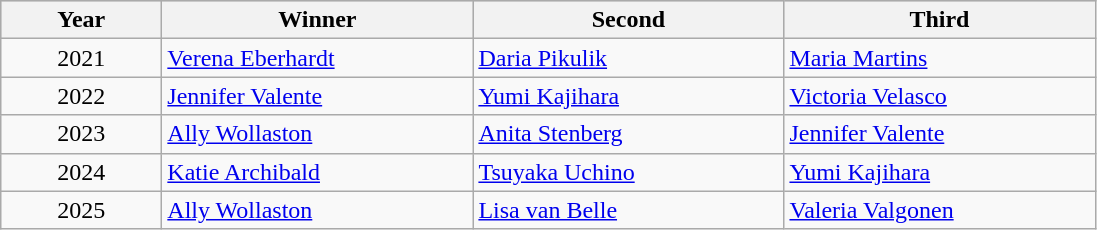<table class="wikitable alternance sortable">
<tr bgcolor="#CCCCCC">
<th width="100">Year</th>
<th width="200">Winner</th>
<th width="200">Second</th>
<th width="200">Third</th>
</tr>
<tr>
<td align="center">2021</td>
<td> <a href='#'>Verena Eberhardt</a></td>
<td> <a href='#'>Daria Pikulik</a></td>
<td> <a href='#'>Maria Martins</a></td>
</tr>
<tr>
<td align="center">2022</td>
<td> <a href='#'>Jennifer Valente</a></td>
<td> <a href='#'>Yumi Kajihara</a></td>
<td> <a href='#'>Victoria Velasco</a></td>
</tr>
<tr>
<td align="center">2023</td>
<td> <a href='#'>Ally Wollaston</a></td>
<td> <a href='#'>Anita Stenberg</a></td>
<td> <a href='#'>Jennifer Valente</a></td>
</tr>
<tr>
<td align="center">2024</td>
<td> <a href='#'>Katie Archibald</a></td>
<td> <a href='#'>Tsuyaka Uchino</a></td>
<td> <a href='#'>Yumi Kajihara</a></td>
</tr>
<tr>
<td align="center">2025</td>
<td> <a href='#'>Ally Wollaston</a></td>
<td> <a href='#'>Lisa van Belle</a></td>
<td> <a href='#'>Valeria Valgonen</a></td>
</tr>
</table>
